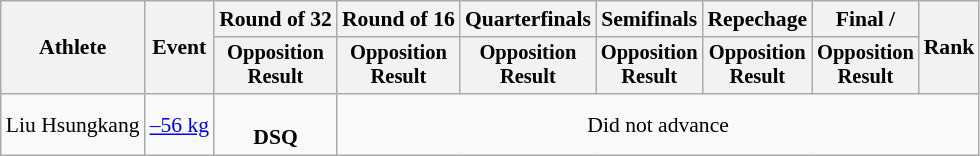<table class=wikitable style=font-size:90%;text-align:center>
<tr>
<th rowspan="2">Athlete</th>
<th rowspan="2">Event</th>
<th>Round of 32</th>
<th>Round of 16</th>
<th>Quarterfinals</th>
<th>Semifinals</th>
<th>Repechage</th>
<th>Final / </th>
<th rowspan=2>Rank</th>
</tr>
<tr style="font-size:95%">
<th>Opposition<br>Result</th>
<th>Opposition<br>Result</th>
<th>Opposition<br>Result</th>
<th>Opposition<br>Result</th>
<th>Opposition<br>Result</th>
<th>Opposition<br>Result</th>
</tr>
<tr>
<td align=left>Liu Hsungkang</td>
<td align=left><a href='#'>–56 kg</a></td>
<td><br><strong>DSQ</strong></td>
<td colspan=6>Did not advance</td>
</tr>
</table>
